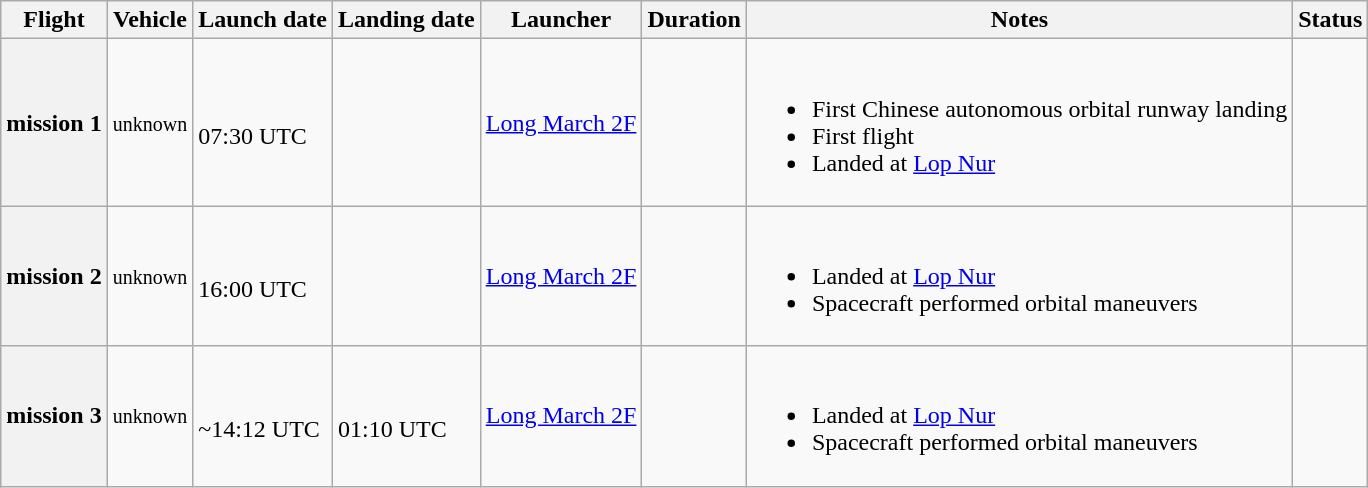<table class="sortable wikitable">
<tr>
<th scope="col">Flight</th>
<th scope="col">Vehicle</th>
<th scope="col">Launch date</th>
<th scope="col">Landing date</th>
<th scope="col">Launcher</th>
<th scope="col">Duration</th>
<th scope="col" class="unsortable">Notes</th>
<th scope="col">Status</th>
</tr>
<tr>
<th scope=row>mission 1</th>
<td><small>unknown</small></td>
<td> <br>07:30 UTC</td>
<td></td>
<td><a href='#'>Long March 2F</a></td>
<td></td>
<td><br><ul><li>First Chinese autonomous orbital runway landing</li><li>First flight</li><li>Landed at <a href='#'>Lop Nur</a></li></ul></td>
<td></td>
</tr>
<tr>
<th scope=row>mission 2</th>
<td><small>unknown</small></td>
<td> <br>16:00 UTC</td>
<td></td>
<td><a href='#'>Long March 2F</a></td>
<td></td>
<td><br><ul><li>Landed at <a href='#'>Lop Nur</a></li><li>Spacecraft performed orbital maneuvers</li></ul></td>
<td></td>
</tr>
<tr>
<th scope=row>mission 3</th>
<td><small>unknown</small></td>
<td><br>~14:12 UTC</td>
<td><br>01:10 UTC</td>
<td><a href='#'>Long March 2F</a></td>
<td></td>
<td><br><ul><li>Landed at <a href='#'>Lop Nur</a></li><li>Spacecraft performed orbital maneuvers</li></ul></td>
<td></td>
</tr>
</table>
